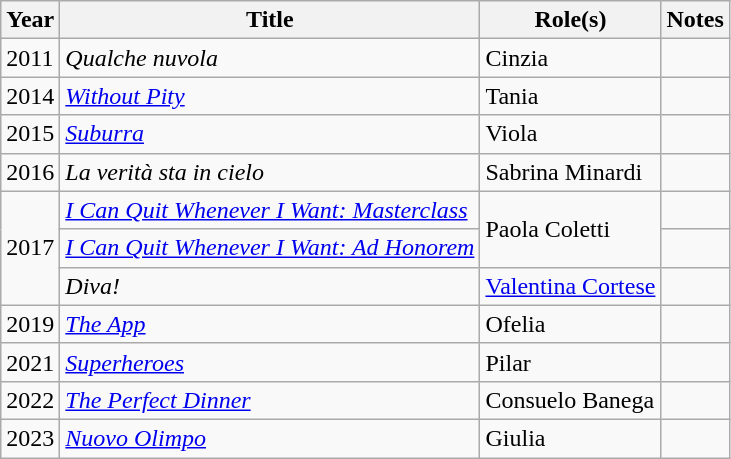<table class="wikitable plainrowheaders sortable">
<tr>
<th scope="col">Year</th>
<th scope="col">Title</th>
<th scope="col">Role(s)</th>
<th scope="col" class="unsortable">Notes</th>
</tr>
<tr>
<td>2011</td>
<td><em>Qualche nuvola</em></td>
<td>Cinzia</td>
<td></td>
</tr>
<tr>
<td>2014</td>
<td><em><a href='#'>Without Pity</a></em></td>
<td>Tania</td>
<td></td>
</tr>
<tr>
<td>2015</td>
<td><em><a href='#'>Suburra</a></em></td>
<td>Viola</td>
<td></td>
</tr>
<tr>
<td>2016</td>
<td><em>La verità sta in cielo</em></td>
<td>Sabrina Minardi</td>
<td></td>
</tr>
<tr>
<td rowspan="3">2017</td>
<td><em><a href='#'>I Can Quit Whenever I Want: Masterclass</a></em></td>
<td rowspan="2">Paola Coletti</td>
<td></td>
</tr>
<tr>
<td><em><a href='#'>I Can Quit Whenever I Want: Ad Honorem</a></em></td>
<td></td>
</tr>
<tr>
<td><em>Diva!</em></td>
<td><a href='#'>Valentina Cortese</a></td>
<td></td>
</tr>
<tr>
<td>2019</td>
<td><em><a href='#'>The App</a></em></td>
<td>Ofelia</td>
<td></td>
</tr>
<tr>
<td>2021</td>
<td><em><a href='#'>Superheroes</a></em></td>
<td>Pilar</td>
<td></td>
</tr>
<tr>
<td>2022</td>
<td><em><a href='#'>The Perfect Dinner</a></em></td>
<td>Consuelo Banega</td>
<td></td>
</tr>
<tr>
<td>2023</td>
<td><em><a href='#'>Nuovo Olimpo</a></em></td>
<td>Giulia</td>
<td></td>
</tr>
</table>
